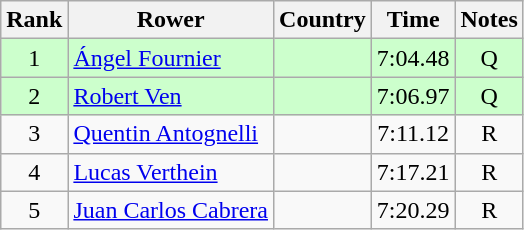<table class="wikitable" style="text-align:center">
<tr>
<th>Rank</th>
<th>Rower</th>
<th>Country</th>
<th>Time</th>
<th>Notes</th>
</tr>
<tr bgcolor=ccffcc>
<td>1</td>
<td align="left"><a href='#'>Ángel Fournier</a></td>
<td align="left"></td>
<td>7:04.48</td>
<td>Q</td>
</tr>
<tr bgcolor=ccffcc>
<td>2</td>
<td align="left"><a href='#'>Robert Ven</a></td>
<td align="left"></td>
<td>7:06.97</td>
<td>Q</td>
</tr>
<tr>
<td>3</td>
<td align="left"><a href='#'>Quentin Antognelli</a></td>
<td align="left"></td>
<td>7:11.12</td>
<td>R</td>
</tr>
<tr>
<td>4</td>
<td align="left"><a href='#'>Lucas Verthein</a></td>
<td align="left"></td>
<td>7:17.21</td>
<td>R</td>
</tr>
<tr>
<td>5</td>
<td align="left"><a href='#'>Juan Carlos Cabrera</a></td>
<td align="left"></td>
<td>7:20.29</td>
<td>R</td>
</tr>
</table>
